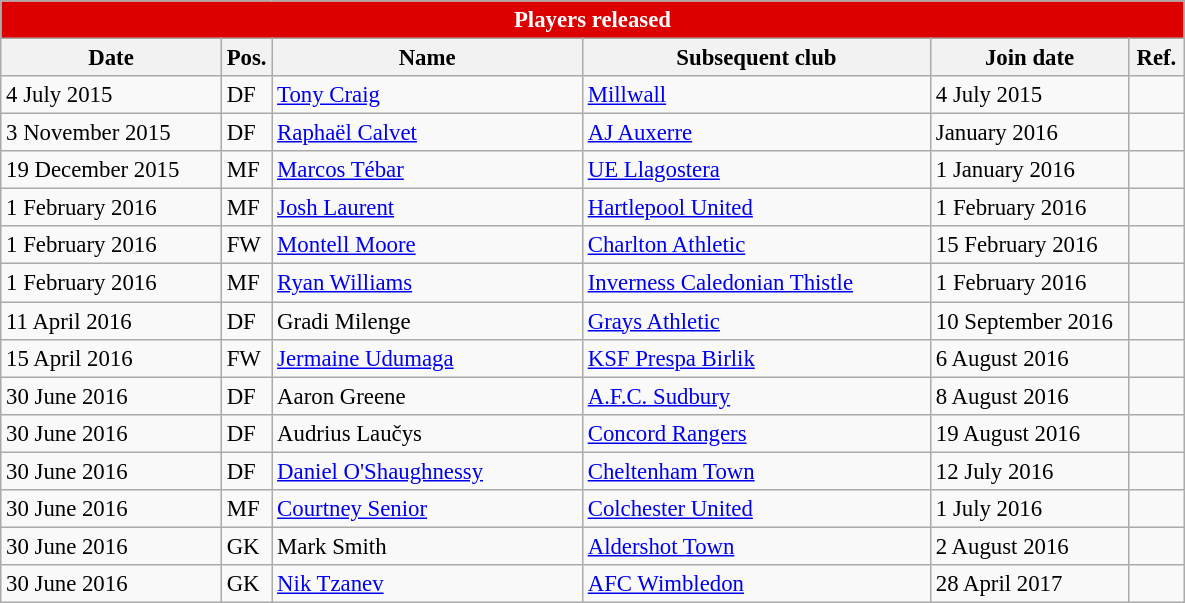<table class="wikitable" style="font-size:95%;" cellpadding="1">
<tr>
<th colspan="6" style="background:#d00; color:white; text-align:center;">Players released</th>
</tr>
<tr>
<th style="width:140px;">Date</th>
<th style="width:25px;">Pos.</th>
<th style="width:200px;">Name</th>
<th style="width:225px;">Subsequent club</th>
<th style="width:125px;">Join date</th>
<th style="width:30px;">Ref.</th>
</tr>
<tr>
<td>4 July 2015</td>
<td>DF</td>
<td> <a href='#'>Tony Craig</a></td>
<td> <a href='#'>Millwall</a></td>
<td>4 July 2015</td>
<td></td>
</tr>
<tr>
<td>3 November 2015</td>
<td>DF</td>
<td> <a href='#'>Raphaël Calvet</a></td>
<td> <a href='#'>AJ Auxerre</a></td>
<td>January 2016</td>
<td></td>
</tr>
<tr>
<td>19 December 2015</td>
<td>MF</td>
<td> <a href='#'>Marcos Tébar</a></td>
<td> <a href='#'>UE Llagostera</a></td>
<td>1 January 2016</td>
<td></td>
</tr>
<tr>
<td>1 February 2016</td>
<td>MF</td>
<td> <a href='#'>Josh Laurent</a></td>
<td> <a href='#'>Hartlepool United</a></td>
<td>1 February 2016</td>
<td></td>
</tr>
<tr>
<td>1 February 2016</td>
<td>FW</td>
<td> <a href='#'>Montell Moore</a></td>
<td> <a href='#'>Charlton Athletic</a></td>
<td>15 February 2016</td>
<td></td>
</tr>
<tr>
<td>1 February 2016</td>
<td>MF</td>
<td> <a href='#'>Ryan Williams</a></td>
<td> <a href='#'>Inverness Caledonian Thistle</a></td>
<td>1 February 2016</td>
<td></td>
</tr>
<tr>
<td>11 April 2016</td>
<td>DF</td>
<td> Gradi Milenge</td>
<td> <a href='#'>Grays Athletic</a></td>
<td>10 September 2016</td>
<td></td>
</tr>
<tr>
<td>15 April 2016</td>
<td>FW</td>
<td> <a href='#'>Jermaine Udumaga</a></td>
<td> <a href='#'>KSF Prespa Birlik</a></td>
<td>6 August 2016</td>
<td></td>
</tr>
<tr>
<td>30 June 2016</td>
<td>DF</td>
<td> Aaron Greene</td>
<td> <a href='#'>A.F.C. Sudbury</a></td>
<td>8 August 2016</td>
<td></td>
</tr>
<tr>
<td>30 June 2016</td>
<td>DF</td>
<td> Audrius Laučys</td>
<td> <a href='#'>Concord Rangers</a></td>
<td>19 August 2016</td>
<td></td>
</tr>
<tr>
<td>30 June 2016</td>
<td>DF</td>
<td> <a href='#'>Daniel O'Shaughnessy</a></td>
<td> <a href='#'>Cheltenham Town</a></td>
<td>12 July 2016</td>
<td></td>
</tr>
<tr>
<td>30 June 2016</td>
<td>MF</td>
<td> <a href='#'>Courtney Senior</a></td>
<td> <a href='#'>Colchester United</a></td>
<td>1 July 2016</td>
<td></td>
</tr>
<tr>
<td>30 June 2016</td>
<td>GK</td>
<td> Mark Smith</td>
<td> <a href='#'>Aldershot Town</a></td>
<td>2 August 2016</td>
<td></td>
</tr>
<tr>
<td>30 June 2016</td>
<td>GK</td>
<td> <a href='#'>Nik Tzanev</a></td>
<td> <a href='#'>AFC Wimbledon</a></td>
<td>28 April 2017</td>
<td></td>
</tr>
</table>
